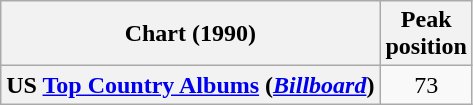<table class="wikitable sortable plainrowheaders" style="text-align:center;">
<tr>
<th scope="col">Chart (1990)</th>
<th scope="col">Peak<br>position</th>
</tr>
<tr>
<th scope="row">US <a href='#'>Top Country Albums</a> (<em><a href='#'>Billboard</a></em>)</th>
<td>73</td>
</tr>
</table>
